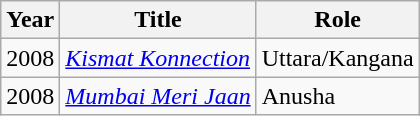<table class="wikitable sortable">
<tr>
<th>Year</th>
<th>Title</th>
<th>Role</th>
</tr>
<tr>
<td>2008</td>
<td><em><a href='#'>Kismat Konnection</a></em></td>
<td>Uttara/Kangana</td>
</tr>
<tr>
<td>2008</td>
<td><em><a href='#'>Mumbai Meri Jaan</a></em></td>
<td>Anusha</td>
</tr>
</table>
